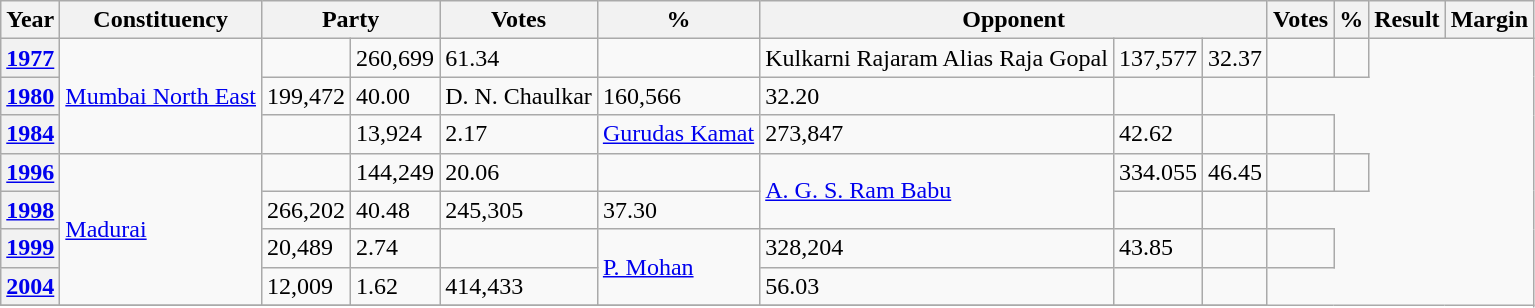<table class="sortable wikitable">
<tr>
<th>Year</th>
<th>Constituency</th>
<th colspan="2">Party</th>
<th>Votes</th>
<th>%</th>
<th colspan="3">Opponent</th>
<th>Votes</th>
<th>%</th>
<th>Result</th>
<th>Margin</th>
</tr>
<tr>
<th><a href='#'>1977</a></th>
<td rowspan=3><a href='#'>Mumbai North East</a></td>
<td></td>
<td>260,699</td>
<td>61.34</td>
<td></td>
<td>Kulkarni Rajaram Alias Raja Gopal</td>
<td>137,577</td>
<td>32.37</td>
<td></td>
<td></td>
</tr>
<tr>
<th><a href='#'>1980</a></th>
<td>199,472</td>
<td>40.00</td>
<td>D. N. Chaulkar</td>
<td>160,566</td>
<td>32.20</td>
<td></td>
<td></td>
</tr>
<tr>
<th><a href='#'>1984</a></th>
<td></td>
<td>13,924</td>
<td>2.17</td>
<td><a href='#'>Gurudas Kamat</a></td>
<td>273,847</td>
<td>42.62</td>
<td></td>
<td></td>
</tr>
<tr>
<th><a href='#'>1996</a></th>
<td rowspan=4><a href='#'>Madurai</a></td>
<td></td>
<td>144,249</td>
<td>20.06</td>
<td></td>
<td rowspan=2><a href='#'>A. G. S. Ram Babu</a></td>
<td>334.055</td>
<td>46.45</td>
<td></td>
<td></td>
</tr>
<tr>
<th><a href='#'>1998</a></th>
<td>266,202</td>
<td>40.48</td>
<td>245,305</td>
<td>37.30</td>
<td></td>
<td></td>
</tr>
<tr>
<th><a href='#'>1999</a></th>
<td>20,489</td>
<td>2.74</td>
<td></td>
<td rowspan=2><a href='#'>P. Mohan</a></td>
<td>328,204</td>
<td>43.85</td>
<td></td>
<td></td>
</tr>
<tr>
<th><a href='#'>2004</a></th>
<td>12,009</td>
<td>1.62</td>
<td>414,433</td>
<td>56.03</td>
<td></td>
<td></td>
</tr>
<tr>
</tr>
</table>
